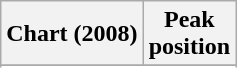<table class="wikitable sortable plainrowheaders" style="text-align:center">
<tr>
<th scope="col">Chart (2008)</th>
<th scope="col">Peak<br> position</th>
</tr>
<tr>
</tr>
<tr>
</tr>
</table>
